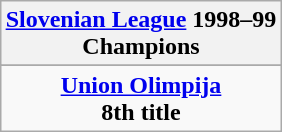<table class="wikitable" style="text-align: center; margin: 0 auto;">
<tr>
<th><a href='#'>Slovenian League</a> 1998–99<br>Champions</th>
</tr>
<tr>
</tr>
<tr>
<td><strong><a href='#'>Union Olimpija</a></strong><br><strong>8th title</strong></td>
</tr>
</table>
